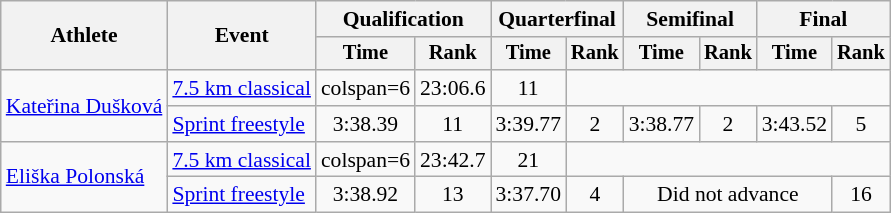<table class="wikitable" style="font-size:90%">
<tr>
<th rowspan="2">Athlete</th>
<th rowspan="2">Event</th>
<th colspan="2">Qualification</th>
<th colspan="2">Quarterfinal</th>
<th colspan="2">Semifinal</th>
<th colspan="2">Final</th>
</tr>
<tr style="font-size:95%">
<th>Time</th>
<th>Rank</th>
<th>Time</th>
<th>Rank</th>
<th>Time</th>
<th>Rank</th>
<th>Time</th>
<th>Rank</th>
</tr>
<tr align=center>
<td align=left rowspan=2><a href='#'>Kateřina Dušková</a></td>
<td align=left><a href='#'>7.5 km classical</a></td>
<td>colspan=6</td>
<td>23:06.6</td>
<td>11</td>
</tr>
<tr align=center>
<td align=left><a href='#'>Sprint freestyle</a></td>
<td>3:38.39</td>
<td>11</td>
<td>3:39.77</td>
<td>2</td>
<td>3:38.77</td>
<td>2</td>
<td>3:43.52</td>
<td>5</td>
</tr>
<tr align=center>
<td align=left rowspan=2><a href='#'>Eliška Polonská</a></td>
<td align=left><a href='#'>7.5 km classical</a></td>
<td>colspan=6</td>
<td>23:42.7</td>
<td>21</td>
</tr>
<tr align=center>
<td align=left><a href='#'>Sprint freestyle</a></td>
<td>3:38.92</td>
<td>13</td>
<td>3:37.70</td>
<td>4</td>
<td colspan="3">Did not advance</td>
<td>16</td>
</tr>
</table>
